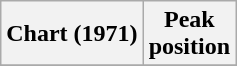<table class="wikitable sortable plainrowheaders">
<tr>
<th scope="col">Chart (1971)</th>
<th scope="col">Peak<br>position</th>
</tr>
<tr>
</tr>
</table>
